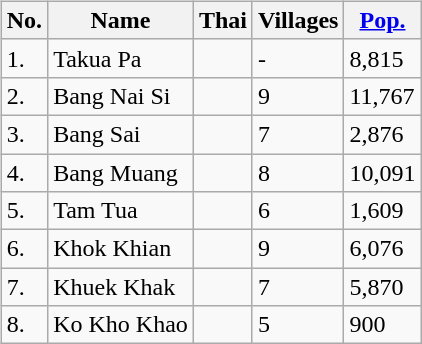<table>
<tr valign=top>
<td><br><table class="wikitable sortable">
<tr>
<th>No.</th>
<th>Name</th>
<th>Thai</th>
<th>Villages</th>
<th><a href='#'>Pop.</a></th>
</tr>
<tr>
<td>1.</td>
<td>Takua Pa</td>
<td></td>
<td>-</td>
<td>8,815</td>
</tr>
<tr>
<td>2.</td>
<td>Bang Nai Si</td>
<td></td>
<td>9</td>
<td>11,767</td>
</tr>
<tr>
<td>3.</td>
<td>Bang Sai</td>
<td></td>
<td>7</td>
<td>2,876</td>
</tr>
<tr>
<td>4.</td>
<td>Bang Muang</td>
<td></td>
<td>8</td>
<td>10,091</td>
</tr>
<tr>
<td>5.</td>
<td>Tam Tua</td>
<td></td>
<td>6</td>
<td>1,609</td>
</tr>
<tr>
<td>6.</td>
<td>Khok Khian</td>
<td></td>
<td>9</td>
<td>6,076</td>
</tr>
<tr>
<td>7.</td>
<td>Khuek Khak</td>
<td></td>
<td>7</td>
<td>5,870</td>
</tr>
<tr>
<td>8.</td>
<td>Ko Kho Khao</td>
<td></td>
<td>5</td>
<td>900</td>
</tr>
</table>
</td>
<td></td>
</tr>
</table>
